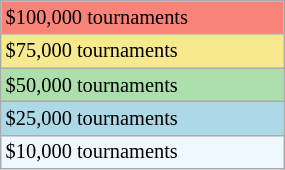<table class="wikitable"  style="font-size:85%; width:15%;">
<tr style="background:#f88379;">
<td>$100,000 tournaments</td>
</tr>
<tr style="background:#f7e98e;">
<td>$75,000 tournaments</td>
</tr>
<tr style="background:#addfad;">
<td>$50,000 tournaments</td>
</tr>
<tr style="background:lightblue;">
<td>$25,000 tournaments</td>
</tr>
<tr style="background:#f0f8ff;">
<td>$10,000 tournaments</td>
</tr>
</table>
